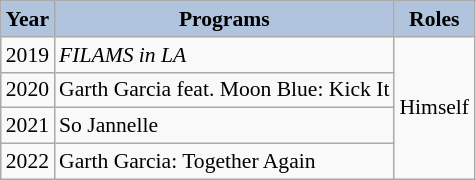<table class="wikitable" style="font-size: 90%;" border="2" cellpadding="5">
<tr>
<th style="background:#B0C4DE;">Year</th>
<th style="background:#B0C4DE;">Programs</th>
<th style="background:#B0C4DE;">Roles</th>
</tr>
<tr>
<td>2019</td>
<td><em>FILAMS in LA</em></td>
<td rowspan="4">Himself</td>
</tr>
<tr>
<td>2020</td>
<td>Garth Garcia feat. Moon Blue: Kick It</td>
</tr>
<tr>
<td>2021</td>
<td>So Jannelle</td>
</tr>
<tr>
<td>2022</td>
<td>Garth Garcia: Together Again</td>
</tr>
</table>
